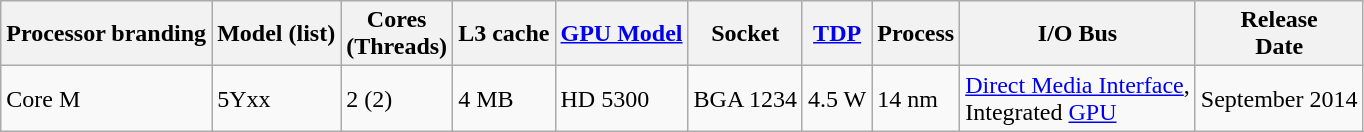<table class="wikitable">
<tr>
<th>Processor branding</th>
<th>Model (list)</th>
<th>Cores <br> (Threads)</th>
<th>L3 cache</th>
<th><a href='#'>GPU Model</a></th>
<th>Socket</th>
<th><a href='#'>TDP</a></th>
<th>Process</th>
<th>I/O Bus</th>
<th>Release<br>Date</th>
</tr>
<tr>
<td>Core M</td>
<td>5Yxx</td>
<td>2 (2)</td>
<td>4 MB</td>
<td>HD 5300</td>
<td>BGA 1234</td>
<td>4.5 W</td>
<td>14 nm</td>
<td><a href='#'>Direct Media Interface</a>,<br>Integrated <a href='#'>GPU</a></td>
<td>September 2014</td>
</tr>
</table>
